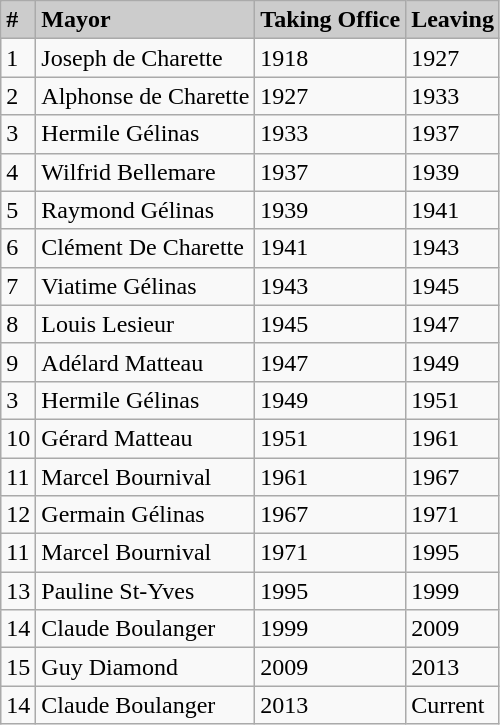<table class="wikitable">
<tr>
<td bgcolor=#cccccc><strong>#</strong></td>
<td bgcolor=#cccccc><strong>Mayor</strong></td>
<td bgcolor=#cccccc><strong>Taking Office</strong></td>
<td bgcolor=#cccccc><strong>Leaving</strong></td>
</tr>
<tr>
<td>1</td>
<td>Joseph de Charette </td>
<td>1918</td>
<td>1927</td>
</tr>
<tr>
<td>2</td>
<td>Alphonse de Charette</td>
<td>1927</td>
<td>1933</td>
</tr>
<tr>
<td>3</td>
<td>Hermile Gélinas</td>
<td>1933</td>
<td>1937</td>
</tr>
<tr>
<td>4</td>
<td>Wilfrid Bellemare </td>
<td>1937</td>
<td>1939</td>
</tr>
<tr>
<td>5</td>
<td>Raymond Gélinas</td>
<td>1939</td>
<td>1941</td>
</tr>
<tr>
<td>6</td>
<td>Clément De Charette</td>
<td>1941</td>
<td>1943</td>
</tr>
<tr>
<td>7</td>
<td>Viatime Gélinas</td>
<td>1943</td>
<td>1945</td>
</tr>
<tr>
<td>8</td>
<td>Louis Lesieur</td>
<td>1945</td>
<td>1947</td>
</tr>
<tr>
<td>9</td>
<td>Adélard Matteau</td>
<td>1947</td>
<td>1949</td>
</tr>
<tr>
<td>3</td>
<td>Hermile Gélinas</td>
<td>1949</td>
<td>1951</td>
</tr>
<tr>
<td>10</td>
<td>Gérard Matteau</td>
<td>1951</td>
<td>1961</td>
</tr>
<tr>
<td>11</td>
<td>Marcel Bournival</td>
<td>1961</td>
<td>1967</td>
</tr>
<tr>
<td>12</td>
<td>Germain Gélinas</td>
<td>1967</td>
<td>1971</td>
</tr>
<tr>
<td>11</td>
<td>Marcel Bournival</td>
<td>1971</td>
<td>1995</td>
</tr>
<tr>
<td>13</td>
<td>Pauline St-Yves</td>
<td>1995</td>
<td>1999</td>
</tr>
<tr>
<td>14</td>
<td>Claude Boulanger</td>
<td>1999</td>
<td>2009</td>
</tr>
<tr>
<td>15</td>
<td>Guy Diamond</td>
<td>2009</td>
<td>2013 </td>
</tr>
<tr>
<td>14</td>
<td>Claude Boulanger</td>
<td>2013 </td>
<td>Current</td>
</tr>
</table>
